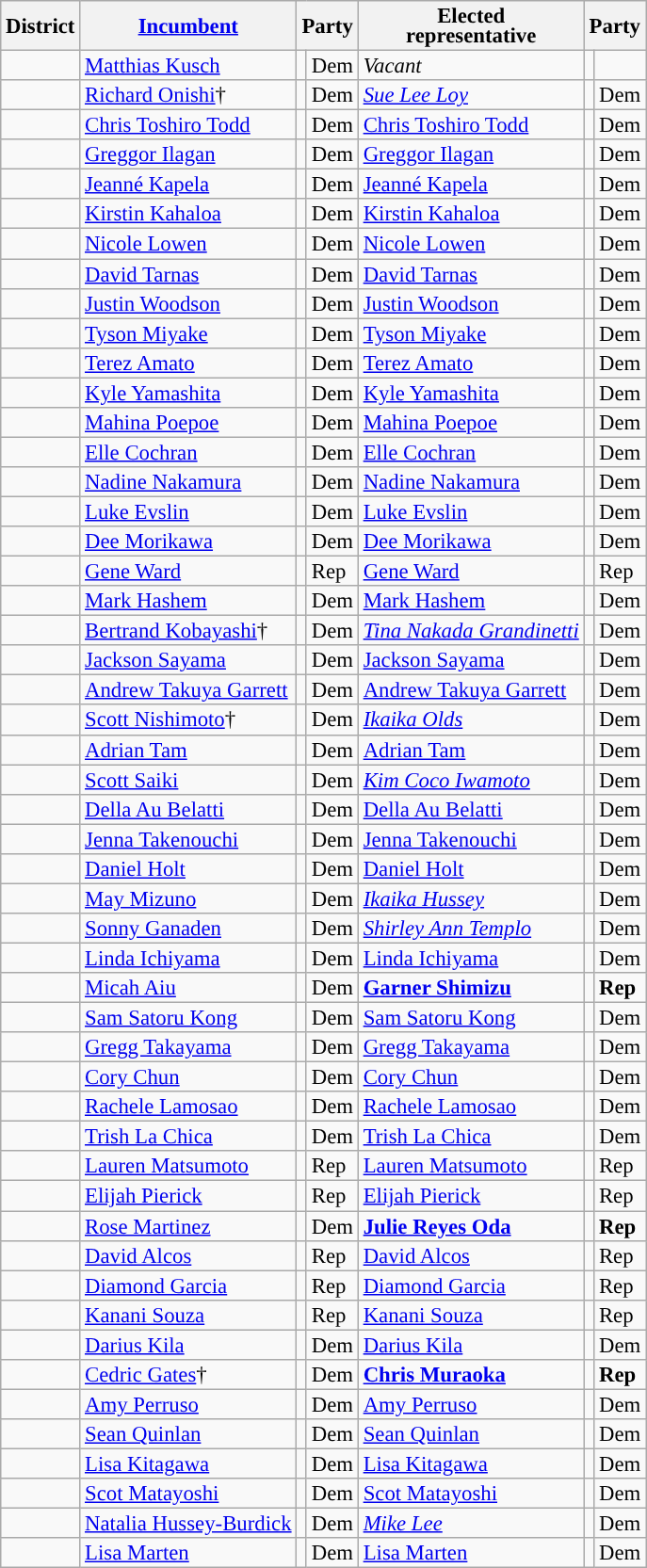<table class="wikitable sortable" style="font-size:95%;line-height:14px;">
<tr>
<th>District</th>
<th><a href='#'>Incumbent</a></th>
<th colspan=2>Party</th>
<th>Elected<br>representative</th>
<th colspan=2>Party</th>
</tr>
<tr>
<td></td>
<td><a href='#'>Matthias Kusch</a></td>
<td style="background:"></td>
<td>Dem</td>
<td><em>Vacant</em></td>
<td></td>
<td></td>
</tr>
<tr>
<td></td>
<td><a href='#'>Richard Onishi</a>†</td>
<td style="background:"></td>
<td>Dem</td>
<td><em><a href='#'>Sue Lee Loy</a></em></td>
<td style="background:"></td>
<td>Dem</td>
</tr>
<tr>
<td></td>
<td><a href='#'>Chris Toshiro Todd</a></td>
<td style="background:"></td>
<td>Dem</td>
<td><a href='#'>Chris Toshiro Todd</a></td>
<td style="background:"></td>
<td>Dem</td>
</tr>
<tr>
<td></td>
<td><a href='#'>Greggor Ilagan</a></td>
<td style="background:"></td>
<td>Dem</td>
<td><a href='#'>Greggor Ilagan</a></td>
<td style="background:"></td>
<td>Dem</td>
</tr>
<tr>
<td></td>
<td><a href='#'>Jeanné Kapela</a></td>
<td style="background:"></td>
<td>Dem</td>
<td><a href='#'>Jeanné Kapela</a></td>
<td style="background:"></td>
<td>Dem</td>
</tr>
<tr>
<td></td>
<td><a href='#'>Kirstin Kahaloa</a></td>
<td style="background:"></td>
<td>Dem</td>
<td><a href='#'>Kirstin Kahaloa</a></td>
<td style="background:"></td>
<td>Dem</td>
</tr>
<tr>
<td></td>
<td><a href='#'>Nicole Lowen</a></td>
<td style="background:"></td>
<td>Dem</td>
<td><a href='#'>Nicole Lowen</a></td>
<td style="background:"></td>
<td>Dem</td>
</tr>
<tr>
<td></td>
<td><a href='#'>David Tarnas</a></td>
<td style="background:"></td>
<td>Dem</td>
<td><a href='#'>David Tarnas</a></td>
<td style="background:"></td>
<td>Dem</td>
</tr>
<tr>
<td></td>
<td><a href='#'>Justin Woodson</a></td>
<td style="background:"></td>
<td>Dem</td>
<td><a href='#'>Justin Woodson</a></td>
<td style="background:"></td>
<td>Dem</td>
</tr>
<tr>
<td></td>
<td><a href='#'>Tyson Miyake</a></td>
<td style="background:"></td>
<td>Dem</td>
<td><a href='#'>Tyson Miyake</a></td>
<td style="background:"></td>
<td>Dem</td>
</tr>
<tr>
<td></td>
<td><a href='#'>Terez Amato</a></td>
<td style="background:"></td>
<td>Dem</td>
<td><a href='#'>Terez Amato</a></td>
<td style="background:"></td>
<td>Dem</td>
</tr>
<tr>
<td></td>
<td><a href='#'>Kyle Yamashita</a></td>
<td style="background:"></td>
<td>Dem</td>
<td><a href='#'>Kyle Yamashita</a></td>
<td style="background:"></td>
<td>Dem</td>
</tr>
<tr>
<td></td>
<td><a href='#'>Mahina Poepoe</a></td>
<td style="background:"></td>
<td>Dem</td>
<td><a href='#'>Mahina Poepoe</a></td>
<td style="background:"></td>
<td>Dem</td>
</tr>
<tr>
<td></td>
<td><a href='#'>Elle Cochran</a></td>
<td style="background:"></td>
<td>Dem</td>
<td><a href='#'>Elle Cochran</a></td>
<td style="background:"></td>
<td>Dem</td>
</tr>
<tr>
<td></td>
<td><a href='#'>Nadine Nakamura</a></td>
<td style="background:"></td>
<td>Dem</td>
<td><a href='#'>Nadine Nakamura</a></td>
<td style="background:"></td>
<td>Dem</td>
</tr>
<tr>
<td></td>
<td><a href='#'>Luke Evslin</a></td>
<td style="background:"></td>
<td>Dem</td>
<td><a href='#'>Luke Evslin</a></td>
<td style="background:"></td>
<td>Dem</td>
</tr>
<tr>
<td></td>
<td><a href='#'>Dee Morikawa</a></td>
<td style="background:"></td>
<td>Dem</td>
<td><a href='#'>Dee Morikawa</a></td>
<td style="background:"></td>
<td>Dem</td>
</tr>
<tr>
<td></td>
<td><a href='#'>Gene Ward</a></td>
<td style="background:"></td>
<td>Rep</td>
<td><a href='#'>Gene Ward</a></td>
<td style="background:"></td>
<td>Rep</td>
</tr>
<tr>
<td></td>
<td><a href='#'>Mark Hashem</a></td>
<td style="background:"></td>
<td>Dem</td>
<td><a href='#'>Mark Hashem</a></td>
<td style="background:"></td>
<td>Dem</td>
</tr>
<tr>
<td></td>
<td><a href='#'>Bertrand Kobayashi</a>†</td>
<td style="background:"></td>
<td>Dem</td>
<td><em><a href='#'>Tina Nakada Grandinetti</a></em></td>
<td style="background:"></td>
<td>Dem</td>
</tr>
<tr>
<td></td>
<td><a href='#'>Jackson Sayama</a></td>
<td style="background:"></td>
<td>Dem</td>
<td><a href='#'>Jackson Sayama</a></td>
<td style="background:"></td>
<td>Dem</td>
</tr>
<tr>
<td></td>
<td><a href='#'>Andrew Takuya Garrett</a></td>
<td style="background:"></td>
<td>Dem</td>
<td><a href='#'>Andrew Takuya Garrett</a></td>
<td style="background:"></td>
<td>Dem</td>
</tr>
<tr>
<td></td>
<td><a href='#'>Scott Nishimoto</a>†</td>
<td style="background:"></td>
<td>Dem</td>
<td><em><a href='#'>Ikaika Olds</a></em></td>
<td style="background:"></td>
<td>Dem</td>
</tr>
<tr>
<td></td>
<td><a href='#'>Adrian Tam</a></td>
<td style="background:"></td>
<td>Dem</td>
<td><a href='#'>Adrian Tam</a></td>
<td style="background:"></td>
<td>Dem</td>
</tr>
<tr>
<td></td>
<td><a href='#'>Scott Saiki</a></td>
<td style="background:"></td>
<td>Dem</td>
<td><em><a href='#'>Kim Coco Iwamoto</a></em></td>
<td style="background:"></td>
<td>Dem</td>
</tr>
<tr>
<td></td>
<td><a href='#'>Della Au Belatti</a></td>
<td style="background:"></td>
<td>Dem</td>
<td><a href='#'>Della Au Belatti</a></td>
<td style="background:"></td>
<td>Dem</td>
</tr>
<tr>
<td></td>
<td><a href='#'>Jenna Takenouchi</a></td>
<td style="background:"></td>
<td>Dem</td>
<td><a href='#'>Jenna Takenouchi</a></td>
<td style="background:"></td>
<td>Dem</td>
</tr>
<tr>
<td></td>
<td><a href='#'>Daniel Holt</a></td>
<td style="background:"></td>
<td>Dem</td>
<td><a href='#'>Daniel Holt</a></td>
<td style="background:"></td>
<td>Dem</td>
</tr>
<tr>
<td></td>
<td><a href='#'>May Mizuno</a></td>
<td style="background:"></td>
<td>Dem</td>
<td><em><a href='#'>Ikaika Hussey</a></em></td>
<td style="background:"></td>
<td>Dem</td>
</tr>
<tr>
<td></td>
<td><a href='#'>Sonny Ganaden</a></td>
<td style="background:"></td>
<td>Dem</td>
<td><em><a href='#'>Shirley Ann Templo</a></em></td>
<td style="background:"></td>
<td>Dem</td>
</tr>
<tr>
<td></td>
<td><a href='#'>Linda Ichiyama</a></td>
<td style="background:"></td>
<td>Dem</td>
<td><a href='#'>Linda Ichiyama</a></td>
<td style="background:"></td>
<td>Dem</td>
</tr>
<tr>
<td></td>
<td><a href='#'>Micah Aiu</a></td>
<td style="background:"></td>
<td>Dem</td>
<td><strong><a href='#'>Garner Shimizu</a></strong></td>
<td style="background:"></td>
<td><strong>Rep</strong></td>
</tr>
<tr>
<td></td>
<td><a href='#'>Sam Satoru Kong</a></td>
<td style="background:"></td>
<td>Dem</td>
<td><a href='#'>Sam Satoru Kong</a></td>
<td style="background:"></td>
<td>Dem</td>
</tr>
<tr>
<td></td>
<td><a href='#'>Gregg Takayama</a></td>
<td style="background:"></td>
<td>Dem</td>
<td><a href='#'>Gregg Takayama</a></td>
<td style="background:"></td>
<td>Dem</td>
</tr>
<tr>
<td></td>
<td><a href='#'>Cory Chun</a></td>
<td style="background:"></td>
<td>Dem</td>
<td><a href='#'>Cory Chun</a></td>
<td style="background:"></td>
<td>Dem</td>
</tr>
<tr>
<td></td>
<td><a href='#'>Rachele Lamosao</a></td>
<td style="background:"></td>
<td>Dem</td>
<td><a href='#'>Rachele Lamosao</a></td>
<td style="background:"></td>
<td>Dem</td>
</tr>
<tr>
<td></td>
<td><a href='#'>Trish La Chica</a></td>
<td style="background:"></td>
<td>Dem</td>
<td><a href='#'>Trish La Chica</a></td>
<td style="background:"></td>
<td>Dem</td>
</tr>
<tr>
<td></td>
<td><a href='#'>Lauren Matsumoto</a></td>
<td style="background:"></td>
<td>Rep</td>
<td><a href='#'>Lauren Matsumoto</a></td>
<td style="background:"></td>
<td>Rep</td>
</tr>
<tr>
<td></td>
<td><a href='#'>Elijah Pierick</a></td>
<td style="background:"></td>
<td>Rep</td>
<td><a href='#'>Elijah Pierick</a></td>
<td style="background:"></td>
<td>Rep</td>
</tr>
<tr>
<td></td>
<td><a href='#'>Rose Martinez</a></td>
<td style="background:"></td>
<td>Dem</td>
<td><strong><a href='#'>Julie Reyes Oda</a></strong></td>
<td style="background:"></td>
<td><strong>Rep</strong></td>
</tr>
<tr>
<td></td>
<td><a href='#'>David Alcos</a></td>
<td style="background:"></td>
<td>Rep</td>
<td><a href='#'>David Alcos</a></td>
<td style="background:"></td>
<td>Rep</td>
</tr>
<tr>
<td></td>
<td><a href='#'>Diamond Garcia</a></td>
<td style="background:"></td>
<td>Rep</td>
<td><a href='#'>Diamond Garcia</a></td>
<td style="background:"></td>
<td>Rep</td>
</tr>
<tr>
<td></td>
<td><a href='#'>Kanani Souza</a></td>
<td style="background:"></td>
<td>Rep</td>
<td><a href='#'>Kanani Souza</a></td>
<td style="background:"></td>
<td>Rep</td>
</tr>
<tr>
<td></td>
<td><a href='#'>Darius Kila</a></td>
<td style="background:"></td>
<td>Dem</td>
<td><a href='#'>Darius Kila</a></td>
<td style="background:"></td>
<td>Dem</td>
</tr>
<tr>
<td></td>
<td><a href='#'>Cedric Gates</a>†</td>
<td style="background:"></td>
<td>Dem</td>
<td><strong><a href='#'>Chris Muraoka</a></strong></td>
<td style="background:"></td>
<td><strong>Rep</strong></td>
</tr>
<tr>
<td></td>
<td><a href='#'>Amy Perruso</a></td>
<td style="background:"></td>
<td>Dem</td>
<td><a href='#'>Amy Perruso</a></td>
<td style="background:"></td>
<td>Dem</td>
</tr>
<tr>
<td></td>
<td><a href='#'>Sean Quinlan</a></td>
<td style="background:"></td>
<td>Dem</td>
<td><a href='#'>Sean Quinlan</a></td>
<td style="background:"></td>
<td>Dem</td>
</tr>
<tr>
<td></td>
<td><a href='#'>Lisa Kitagawa</a></td>
<td style="background:"></td>
<td>Dem</td>
<td><a href='#'>Lisa Kitagawa</a></td>
<td style="background:"></td>
<td>Dem</td>
</tr>
<tr>
<td></td>
<td><a href='#'>Scot Matayoshi</a></td>
<td style="background:"></td>
<td>Dem</td>
<td><a href='#'>Scot Matayoshi</a></td>
<td style="background:"></td>
<td>Dem</td>
</tr>
<tr>
<td></td>
<td><a href='#'>Natalia Hussey-Burdick</a></td>
<td style="background:"></td>
<td>Dem</td>
<td><em><a href='#'>Mike Lee</a></em></td>
<td style="background:"></td>
<td>Dem</td>
</tr>
<tr>
<td></td>
<td><a href='#'>Lisa Marten</a></td>
<td style="background:"></td>
<td>Dem</td>
<td><a href='#'>Lisa Marten</a></td>
<td style="background:"></td>
<td>Dem</td>
</tr>
</table>
